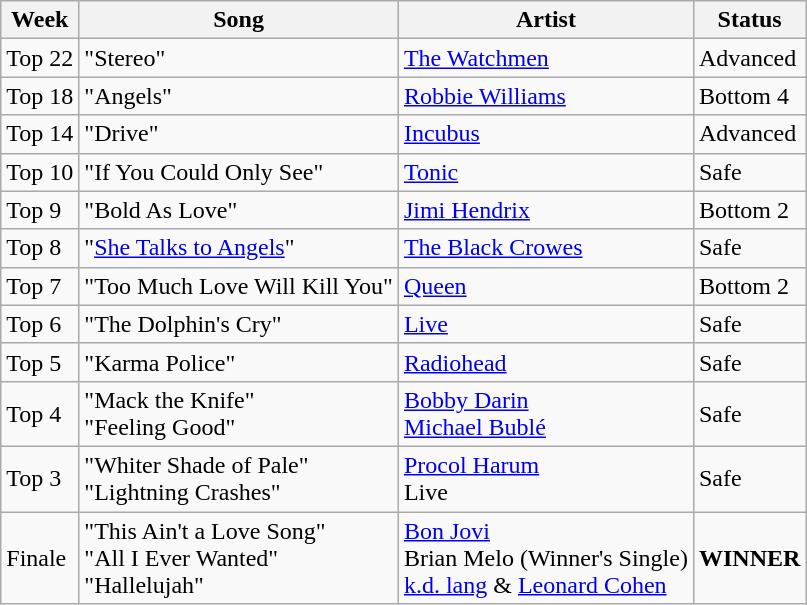<table class="wikitable">
<tr>
<th>Week</th>
<th>Song</th>
<th>Artist</th>
<th>Status</th>
</tr>
<tr>
<td>Top 22</td>
<td>"Stereo"</td>
<td><a href='#'>The Watchmen</a></td>
<td>Advanced</td>
</tr>
<tr>
<td>Top 18</td>
<td>"Angels"</td>
<td><a href='#'>Robbie Williams</a></td>
<td>Bottom 4</td>
</tr>
<tr>
<td>Top 14</td>
<td>"Drive"</td>
<td><a href='#'>Incubus</a></td>
<td>Advanced</td>
</tr>
<tr>
<td>Top 10</td>
<td>"If You Could Only See"</td>
<td><a href='#'>Tonic</a></td>
<td>Safe</td>
</tr>
<tr>
<td>Top 9</td>
<td>"Bold As Love"</td>
<td><a href='#'>Jimi Hendrix</a></td>
<td>Bottom 2</td>
</tr>
<tr>
<td>Top 8</td>
<td>"<a href='#'>She Talks to Angels</a>"</td>
<td><a href='#'>The Black Crowes</a></td>
<td>Safe</td>
</tr>
<tr>
<td>Top 7</td>
<td>"Too Much Love Will Kill You"</td>
<td><a href='#'>Queen</a></td>
<td>Bottom 2</td>
</tr>
<tr>
<td>Top 6</td>
<td>"The Dolphin's Cry"</td>
<td><a href='#'>Live</a></td>
<td>Safe</td>
</tr>
<tr>
<td>Top 5</td>
<td>"Karma Police"</td>
<td><a href='#'>Radiohead</a></td>
<td>Safe</td>
</tr>
<tr>
<td>Top 4</td>
<td>"Mack the Knife"<br>"Feeling Good"</td>
<td><a href='#'>Bobby Darin</a><br><a href='#'>Michael Bublé</a></td>
<td>Safe</td>
</tr>
<tr>
<td>Top 3</td>
<td>"Whiter Shade of Pale"<br>"Lightning Crashes"</td>
<td><a href='#'>Procol Harum</a><br>Live</td>
<td>Safe</td>
</tr>
<tr>
<td>Finale</td>
<td>"This Ain't a Love Song"<br>"All I Ever Wanted"<br>"Hallelujah"</td>
<td><a href='#'>Bon Jovi</a><br>Brian Melo (Winner's Single)<br><a href='#'>k.d. lang</a> & <a href='#'>Leonard Cohen</a></td>
<td><strong>WINNER</strong></td>
</tr>
</table>
